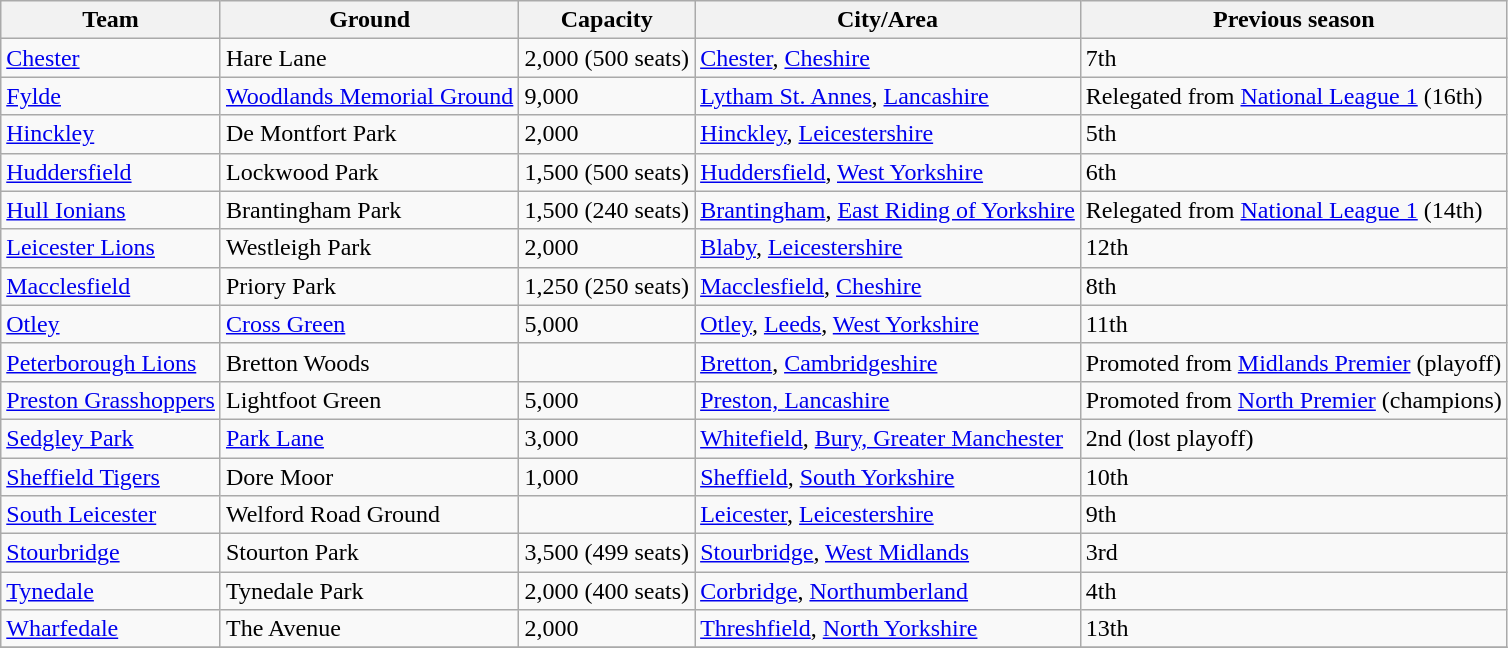<table class="wikitable sortable">
<tr>
<th>Team</th>
<th>Ground</th>
<th>Capacity</th>
<th>City/Area</th>
<th>Previous season</th>
</tr>
<tr>
<td><a href='#'>Chester</a></td>
<td>Hare Lane</td>
<td>2,000 (500 seats)</td>
<td><a href='#'>Chester</a>, <a href='#'>Cheshire</a></td>
<td>7th</td>
</tr>
<tr>
<td><a href='#'>Fylde</a></td>
<td><a href='#'>Woodlands Memorial Ground</a></td>
<td>9,000</td>
<td><a href='#'>Lytham St. Annes</a>, <a href='#'>Lancashire</a></td>
<td>Relegated from <a href='#'>National League 1</a> (16th)</td>
</tr>
<tr>
<td><a href='#'>Hinckley</a></td>
<td>De Montfort Park</td>
<td>2,000</td>
<td><a href='#'>Hinckley</a>, <a href='#'>Leicestershire</a></td>
<td>5th</td>
</tr>
<tr>
<td><a href='#'>Huddersfield</a></td>
<td>Lockwood Park</td>
<td>1,500 (500 seats)</td>
<td><a href='#'>Huddersfield</a>, <a href='#'>West Yorkshire</a></td>
<td>6th</td>
</tr>
<tr>
<td><a href='#'>Hull Ionians</a></td>
<td>Brantingham Park</td>
<td>1,500 (240 seats)</td>
<td><a href='#'>Brantingham</a>, <a href='#'>East Riding of Yorkshire</a></td>
<td>Relegated from <a href='#'>National League 1</a> (14th)</td>
</tr>
<tr>
<td><a href='#'>Leicester Lions</a></td>
<td>Westleigh Park</td>
<td>2,000</td>
<td><a href='#'>Blaby</a>, <a href='#'>Leicestershire</a></td>
<td>12th</td>
</tr>
<tr>
<td><a href='#'>Macclesfield</a></td>
<td>Priory Park</td>
<td>1,250 (250 seats)</td>
<td><a href='#'>Macclesfield</a>, <a href='#'>Cheshire</a></td>
<td>8th</td>
</tr>
<tr>
<td><a href='#'>Otley</a></td>
<td><a href='#'>Cross Green</a></td>
<td>5,000</td>
<td><a href='#'>Otley</a>, <a href='#'>Leeds</a>, <a href='#'>West Yorkshire</a></td>
<td>11th</td>
</tr>
<tr>
<td><a href='#'>Peterborough Lions</a></td>
<td>Bretton Woods</td>
<td></td>
<td><a href='#'>Bretton</a>, <a href='#'>Cambridgeshire</a></td>
<td>Promoted from <a href='#'>Midlands Premier</a> (playoff)</td>
</tr>
<tr>
<td><a href='#'>Preston Grasshoppers</a></td>
<td>Lightfoot Green</td>
<td>5,000</td>
<td><a href='#'>Preston, Lancashire</a></td>
<td>Promoted from <a href='#'>North Premier</a> (champions)</td>
</tr>
<tr>
<td><a href='#'>Sedgley Park</a></td>
<td><a href='#'>Park Lane</a></td>
<td>3,000</td>
<td><a href='#'>Whitefield</a>, <a href='#'>Bury, Greater Manchester</a></td>
<td>2nd (lost playoff)</td>
</tr>
<tr>
<td><a href='#'>Sheffield Tigers</a></td>
<td>Dore Moor</td>
<td>1,000</td>
<td><a href='#'>Sheffield</a>, <a href='#'>South Yorkshire</a></td>
<td>10th</td>
</tr>
<tr>
<td><a href='#'>South Leicester</a></td>
<td>Welford Road Ground</td>
<td></td>
<td><a href='#'>Leicester</a>, <a href='#'>Leicestershire</a></td>
<td>9th</td>
</tr>
<tr>
<td><a href='#'>Stourbridge</a></td>
<td>Stourton Park</td>
<td>3,500 (499 seats)</td>
<td><a href='#'>Stourbridge</a>, <a href='#'>West Midlands</a></td>
<td>3rd</td>
</tr>
<tr>
<td><a href='#'>Tynedale</a></td>
<td>Tynedale Park</td>
<td>2,000 (400 seats)</td>
<td><a href='#'>Corbridge</a>, <a href='#'>Northumberland</a></td>
<td>4th</td>
</tr>
<tr>
<td><a href='#'>Wharfedale</a></td>
<td>The Avenue</td>
<td>2,000</td>
<td><a href='#'>Threshfield</a>, <a href='#'>North Yorkshire</a></td>
<td>13th</td>
</tr>
<tr>
</tr>
</table>
